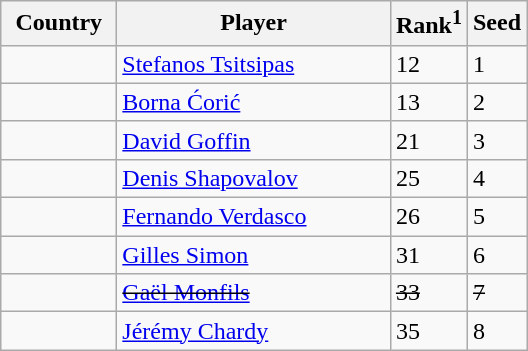<table class="sortable wikitable">
<tr>
<th width="70">Country</th>
<th width="175">Player</th>
<th>Rank<sup>1</sup></th>
<th>Seed</th>
</tr>
<tr>
<td></td>
<td><a href='#'>Stefanos Tsitsipas</a></td>
<td>12</td>
<td>1</td>
</tr>
<tr>
<td></td>
<td><a href='#'>Borna Ćorić</a></td>
<td>13</td>
<td>2</td>
</tr>
<tr>
<td></td>
<td><a href='#'>David Goffin</a></td>
<td>21</td>
<td>3</td>
</tr>
<tr>
<td></td>
<td><a href='#'>Denis Shapovalov</a></td>
<td>25</td>
<td>4</td>
</tr>
<tr>
<td></td>
<td><a href='#'>Fernando Verdasco</a></td>
<td>26</td>
<td>5</td>
</tr>
<tr>
<td></td>
<td><a href='#'>Gilles Simon</a></td>
<td>31</td>
<td>6</td>
</tr>
<tr>
<td><s></s></td>
<td><s><a href='#'>Gaël Monfils</a></s></td>
<td><s>33</s></td>
<td><s>7</s></td>
</tr>
<tr>
<td></td>
<td><a href='#'>Jérémy Chardy</a></td>
<td>35</td>
<td>8</td>
</tr>
</table>
